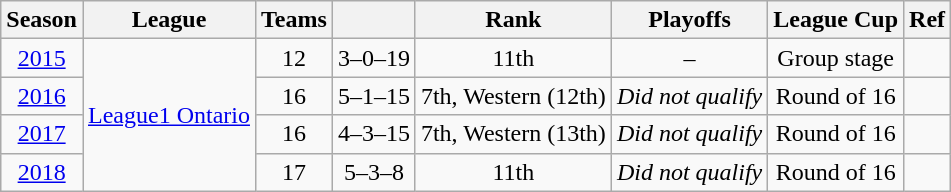<table class="wikitable" style="text-align: center;">
<tr>
<th>Season</th>
<th>League</th>
<th>Teams</th>
<th></th>
<th>Rank</th>
<th>Playoffs</th>
<th>League Cup</th>
<th>Ref</th>
</tr>
<tr>
<td><a href='#'>2015</a></td>
<td rowspan="4"><a href='#'>League1 Ontario</a></td>
<td>12</td>
<td>3–0–19</td>
<td>11th</td>
<td>–</td>
<td>Group stage</td>
<td></td>
</tr>
<tr>
<td><a href='#'>2016</a></td>
<td>16</td>
<td>5–1–15</td>
<td>7th, Western (12th)</td>
<td><em>Did not qualify</em></td>
<td>Round of 16</td>
<td></td>
</tr>
<tr>
<td><a href='#'>2017</a></td>
<td>16</td>
<td>4–3–15</td>
<td>7th, Western (13th)</td>
<td><em>Did not qualify</em></td>
<td>Round of 16</td>
<td></td>
</tr>
<tr>
<td><a href='#'>2018</a></td>
<td>17</td>
<td>5–3–8</td>
<td>11th</td>
<td><em>Did not qualify</em></td>
<td>Round of 16</td>
<td></td>
</tr>
</table>
